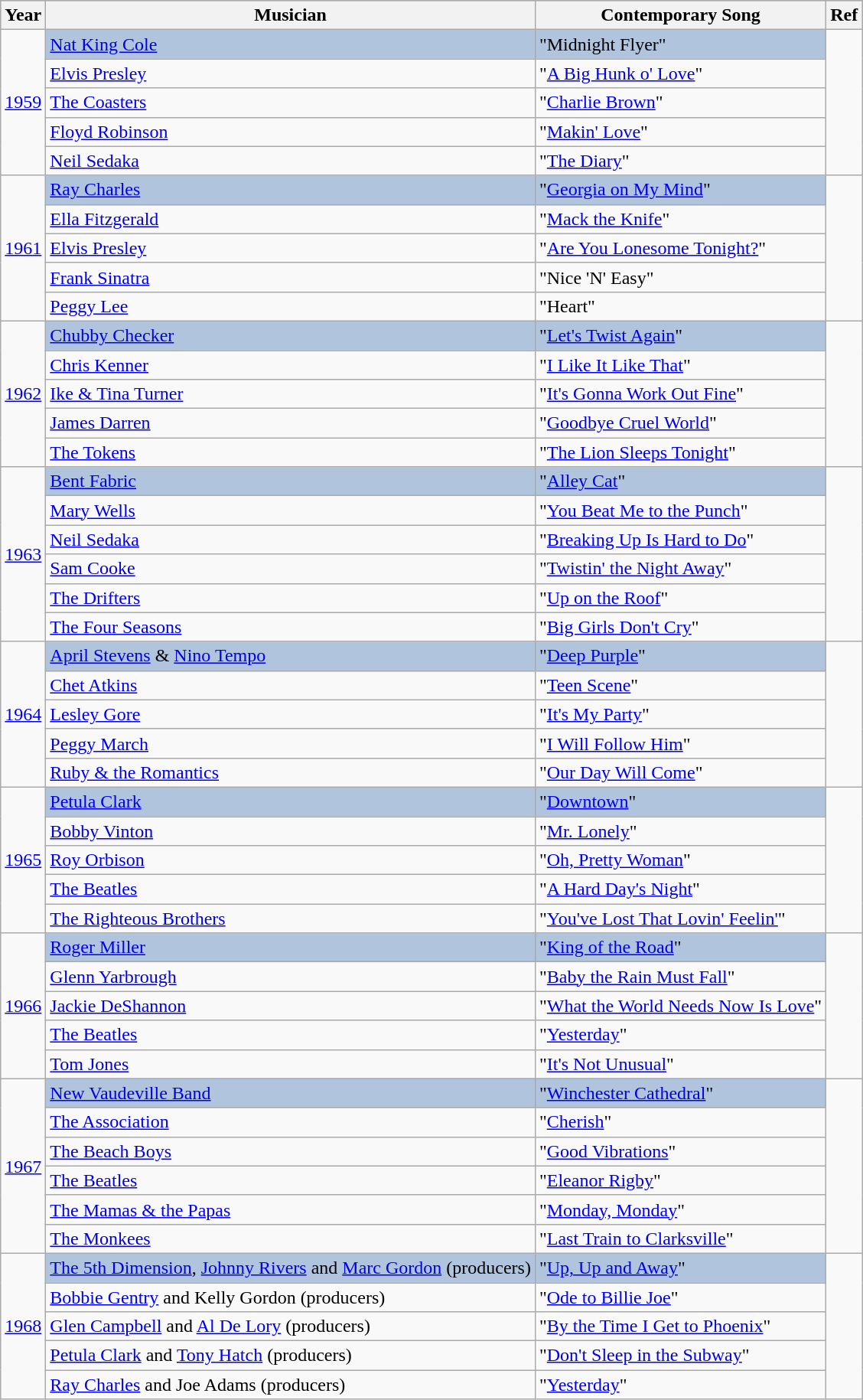<table class="wikitable">
<tr style="background:#bebebe;">
<th>Year</th>
<th>Musician</th>
<th>Contemporary Song</th>
<th>Ref</th>
</tr>
<tr>
<td rowspan="5"><a href='#'>1959</a></td>
<td style="background:#B0C4DE"><a href='#'>Nat King Cole</a></td>
<td style="background:#B0C4DE">"Midnight Flyer"</td>
<td rowspan="5"></td>
</tr>
<tr>
<td><a href='#'>Elvis Presley</a></td>
<td>"<a href='#'>A Big Hunk o' Love</a>"</td>
</tr>
<tr>
<td><a href='#'>The Coasters</a></td>
<td>"<a href='#'>Charlie Brown</a>"</td>
</tr>
<tr>
<td><a href='#'>Floyd Robinson</a></td>
<td>"<a href='#'>Makin' Love</a>"</td>
</tr>
<tr>
<td><a href='#'>Neil Sedaka</a></td>
<td>"<a href='#'>The Diary</a>"</td>
</tr>
<tr>
<td rowspan="5"><a href='#'>1961</a></td>
<td style="background:#B0C4DE"><a href='#'>Ray Charles</a></td>
<td style="background:#B0C4DE">"<a href='#'>Georgia on My Mind</a>"</td>
<td rowspan="5"></td>
</tr>
<tr>
<td><a href='#'>Ella Fitzgerald</a></td>
<td>"<a href='#'>Mack the Knife</a>"</td>
</tr>
<tr>
<td><a href='#'>Elvis Presley</a></td>
<td>"<a href='#'>Are You Lonesome Tonight?</a>"</td>
</tr>
<tr>
<td><a href='#'>Frank Sinatra</a></td>
<td>"Nice 'N' Easy"</td>
</tr>
<tr>
<td><a href='#'>Peggy Lee</a></td>
<td>"Heart"</td>
</tr>
<tr>
<td rowspan="5"><a href='#'>1962</a></td>
<td style="background:#B0C4DE"><a href='#'>Chubby Checker</a></td>
<td style="background:#B0C4DE">"<a href='#'>Let's Twist Again</a>"</td>
<td rowspan="5"></td>
</tr>
<tr>
<td><a href='#'>Chris Kenner</a></td>
<td>"<a href='#'>I Like It Like That</a>"</td>
</tr>
<tr>
<td><a href='#'>Ike & Tina Turner</a></td>
<td>"<a href='#'>It's Gonna Work Out Fine</a>"</td>
</tr>
<tr>
<td><a href='#'>James Darren</a></td>
<td>"<a href='#'>Goodbye Cruel World</a>"</td>
</tr>
<tr>
<td><a href='#'>The Tokens</a></td>
<td>"<a href='#'>The Lion Sleeps Tonight</a>"</td>
</tr>
<tr>
<td rowspan="6" align="center"><a href='#'>1963</a></td>
<td style="background:#B0C4DE"><a href='#'>Bent Fabric</a></td>
<td style="background:#B0C4DE">"<a href='#'>Alley Cat</a>"</td>
<td rowspan="6"></td>
</tr>
<tr>
<td><a href='#'>Mary Wells</a></td>
<td>"<a href='#'>You Beat Me to the Punch</a>"</td>
</tr>
<tr>
<td><a href='#'>Neil Sedaka</a></td>
<td>"<a href='#'>Breaking Up Is Hard to Do</a>"</td>
</tr>
<tr>
<td><a href='#'>Sam Cooke</a></td>
<td>"<a href='#'>Twistin' the Night Away</a>"</td>
</tr>
<tr>
<td><a href='#'>The Drifters</a></td>
<td>"<a href='#'>Up on the Roof</a>"</td>
</tr>
<tr>
<td><a href='#'>The Four Seasons</a></td>
<td>"<a href='#'>Big Girls Don't Cry</a>"</td>
</tr>
<tr>
<td rowspan="5"><a href='#'>1964</a></td>
<td style="background:#B0C4DE"><a href='#'>April Stevens</a> & <a href='#'>Nino Tempo</a></td>
<td style="background:#B0C4DE">"<a href='#'>Deep Purple</a>"</td>
<td rowspan="5"></td>
</tr>
<tr>
<td><a href='#'>Chet Atkins</a></td>
<td>"<a href='#'>Teen Scene</a>"</td>
</tr>
<tr>
<td><a href='#'>Lesley Gore</a></td>
<td>"<a href='#'>It's My Party</a>"</td>
</tr>
<tr>
<td><a href='#'>Peggy March</a></td>
<td>"<a href='#'>I Will Follow Him</a>"</td>
</tr>
<tr>
<td><a href='#'>Ruby & the Romantics</a></td>
<td>"<a href='#'>Our Day Will Come</a>"</td>
</tr>
<tr>
<td rowspan="5"><a href='#'>1965</a></td>
<td style="background:#B0C4DE"><a href='#'>Petula Clark</a></td>
<td style="background:#B0C4DE">"<a href='#'>Downtown</a>"</td>
<td rowspan="5"></td>
</tr>
<tr>
<td><a href='#'>Bobby Vinton</a></td>
<td>"<a href='#'>Mr. Lonely</a>"</td>
</tr>
<tr>
<td><a href='#'>Roy Orbison</a></td>
<td>"<a href='#'>Oh, Pretty Woman</a>"</td>
</tr>
<tr>
<td><a href='#'>The Beatles</a></td>
<td>"<a href='#'>A Hard Day's Night</a>"</td>
</tr>
<tr>
<td><a href='#'>The Righteous Brothers</a></td>
<td>"<a href='#'>You've Lost That Lovin' Feelin'</a>"</td>
</tr>
<tr>
<td rowspan="5"><a href='#'>1966</a></td>
<td style="background:#B0C4DE"><a href='#'>Roger Miller</a></td>
<td style="background:#B0C4DE">"<a href='#'>King of the Road</a>"</td>
<td rowspan="5"></td>
</tr>
<tr>
<td><a href='#'>Glenn Yarbrough</a></td>
<td>"<a href='#'>Baby the Rain Must Fall</a>"</td>
</tr>
<tr>
<td><a href='#'>Jackie DeShannon</a></td>
<td>"<a href='#'>What the World Needs Now Is Love</a>"</td>
</tr>
<tr>
<td><a href='#'>The Beatles</a></td>
<td>"<a href='#'>Yesterday</a>"</td>
</tr>
<tr>
<td><a href='#'>Tom Jones</a></td>
<td>"<a href='#'>It's Not Unusual</a>"</td>
</tr>
<tr>
<td rowspan="6" align="center"><a href='#'>1967</a></td>
<td style="background:#B0C4DE"><a href='#'>New Vaudeville Band</a></td>
<td style="background:#B0C4DE">"<a href='#'>Winchester Cathedral</a>"</td>
<td rowspan="6"></td>
</tr>
<tr>
<td><a href='#'>The Association</a></td>
<td>"<a href='#'>Cherish</a>"</td>
</tr>
<tr>
<td><a href='#'>The Beach Boys</a></td>
<td>"<a href='#'>Good Vibrations</a>"</td>
</tr>
<tr>
<td><a href='#'>The Beatles</a></td>
<td>"<a href='#'>Eleanor Rigby</a>"</td>
</tr>
<tr>
<td><a href='#'>The Mamas & the Papas</a></td>
<td>"<a href='#'>Monday, Monday</a>"</td>
</tr>
<tr>
<td><a href='#'>The Monkees</a></td>
<td>"<a href='#'>Last Train to Clarksville</a>"</td>
</tr>
<tr>
<td rowspan="5"><a href='#'>1968</a></td>
<td style="background:#B0C4DE"><a href='#'>The 5th Dimension</a>, <a href='#'>Johnny Rivers</a> and <a href='#'>Marc Gordon</a> (producers)</td>
<td style="background:#B0C4DE">"<a href='#'>Up, Up and Away</a>"</td>
<td rowspan="5"></td>
</tr>
<tr>
<td><a href='#'>Bobbie Gentry</a> and Kelly Gordon (producers)</td>
<td>"<a href='#'>Ode to Billie Joe</a>"</td>
</tr>
<tr>
<td><a href='#'>Glen Campbell</a> and <a href='#'>Al De Lory</a> (producers)</td>
<td>"<a href='#'>By the Time I Get to Phoenix</a>"</td>
</tr>
<tr>
<td><a href='#'>Petula Clark</a> and <a href='#'>Tony Hatch</a> (producers)</td>
<td>"<a href='#'>Don't Sleep in the Subway</a>"</td>
</tr>
<tr>
<td><a href='#'>Ray Charles</a> and Joe Adams (producers)</td>
<td>"<a href='#'>Yesterday</a>"</td>
</tr>
</table>
